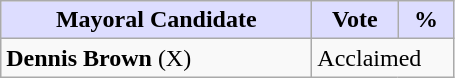<table class="wikitable">
<tr>
<th style="background:#ddf; width:200px;">Mayoral Candidate</th>
<th style="background:#ddf; width:50px;">Vote</th>
<th style="background:#ddf; width:30px;">%</th>
</tr>
<tr>
<td><strong>Dennis Brown</strong> (X)</td>
<td colspan="2">Acclaimed</td>
</tr>
</table>
